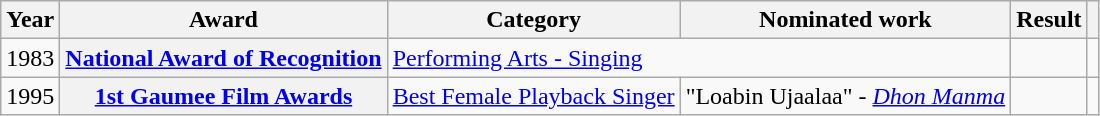<table class="wikitable plainrowheaders sortable">
<tr>
<th scope="col">Year</th>
<th scope="col">Award</th>
<th scope="col">Category</th>
<th scope="col">Nominated work</th>
<th scope="col">Result</th>
<th scope="col" class="unsortable"></th>
</tr>
<tr>
<td>1983</td>
<th scope="row"><a href='#'>National Award of Recognition</a></th>
<td colspan="2"><a href='#'>Performing Arts - Singing</a></td>
<td></td>
<td style="text-align:center;"></td>
</tr>
<tr>
<td>1995</td>
<th scope="row"><a href='#'>1st Gaumee Film Awards</a></th>
<td><a href='#'>Best Female Playback Singer</a></td>
<td>"Loabin Ujaalaa" - <em><a href='#'>Dhon Manma</a></em></td>
<td></td>
<td style="text-align:center;"></td>
</tr>
</table>
